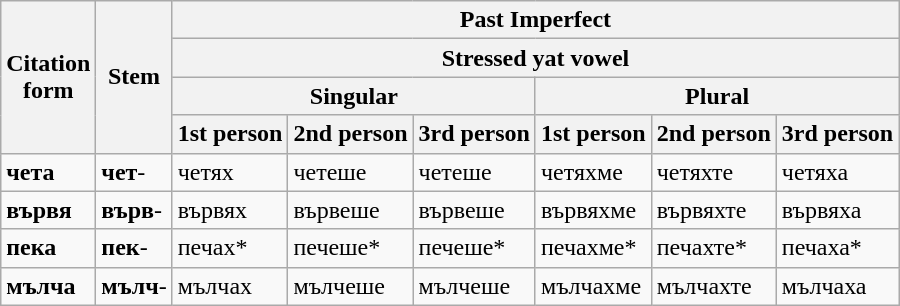<table class="wikitable">
<tr>
<th rowspan="4">Citation<br>form</th>
<th rowspan="4">Stem</th>
<th colspan="6">Past Imperfect</th>
</tr>
<tr>
<th colspan="6">Stressed yat vowel</th>
</tr>
<tr>
<th colspan="3">Singular</th>
<th colspan="3">Plural</th>
</tr>
<tr>
<th><strong>1st person</strong></th>
<th><strong>2nd person</strong></th>
<th><strong>3rd person</strong></th>
<th><strong>1st person</strong></th>
<th><strong>2nd person</strong></th>
<th><strong>3rd person</strong></th>
</tr>
<tr>
<td><strong>чета</strong> <br></td>
<td><strong>чет</strong>- <br></td>
<td>чет<span>я</span><span>х</span> <br></td>
<td>чет<span>е</span><span>ше</span> <br></td>
<td>чет<span>е</span><span>ше</span> <br></td>
<td>чет<span>я</span><span>хме</span> <br></td>
<td>чет<span>я</span><span>хте</span> <br></td>
<td>чет<span>я</span><span>ха</span> <br></td>
</tr>
<tr>
<td><strong>вървя</strong> <br></td>
<td><strong>върв</strong>- <br></td>
<td>върв<span>я</span><span>х</span> <br></td>
<td>върв<span>е</span><span>ше</span> <br></td>
<td>върв<span>е</span><span>ше</span> <br></td>
<td>върв<span>я</span><span>хме</span> <br></td>
<td>върв<span>я</span><span>хте</span> <br></td>
<td>върв<span>я</span><span>ха</span> <br></td>
</tr>
<tr>
<td><strong>пека</strong> <br></td>
<td><strong>пе<span>к</span></strong>- <br></td>
<td>пе<span>ч</span><span>а</span><span>х</span>* <br></td>
<td>пе<span>ч</span><span>е</span><span>ше</span>* <br></td>
<td>пе<span>ч</span><span>е</span><span>ше</span>* <br></td>
<td>пе<span>ч</span><span>а</span><span>хме</span>* <br></td>
<td>пе<span>ч</span><span>а</span><span>хте</span>* <br></td>
<td>пе<span>ч</span><span>а</span><span>ха</span>* <br></td>
</tr>
<tr>
<td><strong>мълча</strong> <br></td>
<td><strong>мълч</strong>- <br></td>
<td>мълч<span>а</span><span>х</span> <br></td>
<td>мълч<span>е</span><span>ше</span> <br></td>
<td>мълч<span>е</span><span>ше</span> <br></td>
<td>мълч<span>а</span><span>хме</span> <br></td>
<td>мълч<span>а</span><span>хте</span> <br></td>
<td>мълч<span>а</span><span>ха</span> <br></td>
</tr>
</table>
